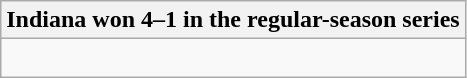<table class="wikitable collapsible collapsed">
<tr>
<th>Indiana won 4–1 in the regular-season series</th>
</tr>
<tr>
<td><br>



</td>
</tr>
</table>
